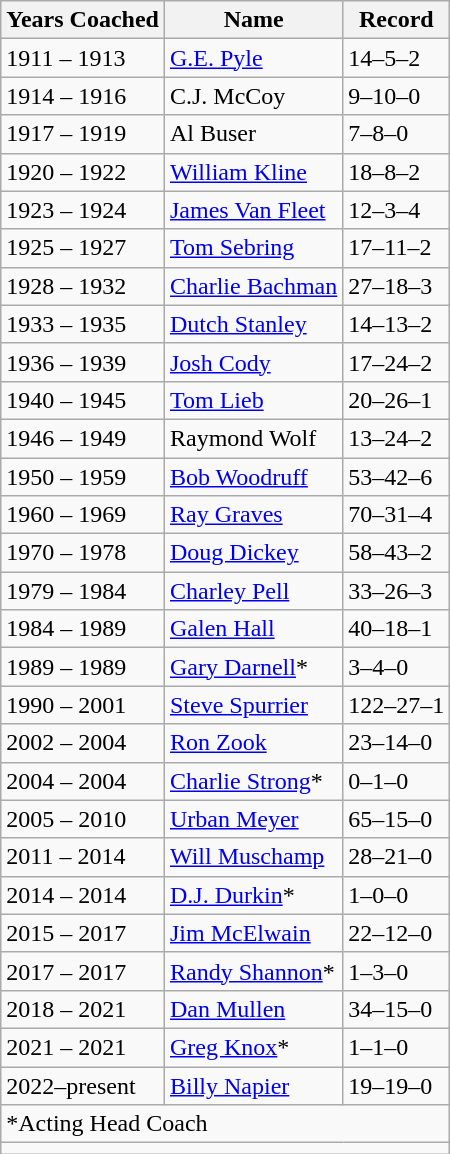<table class="wikitable">
<tr>
<th>Years Coached</th>
<th>Name</th>
<th>Record</th>
</tr>
<tr>
<td>1911 – 1913</td>
<td><a href='#'>G.E. Pyle</a></td>
<td>14–5–2</td>
</tr>
<tr>
<td>1914 – 1916</td>
<td>C.J. McCoy</td>
<td>9–10–0</td>
</tr>
<tr>
<td>1917 – 1919</td>
<td>Al Buser</td>
<td>7–8–0</td>
</tr>
<tr>
<td>1920 – 1922</td>
<td><a href='#'>William Kline</a></td>
<td>18–8–2</td>
</tr>
<tr>
<td>1923 – 1924</td>
<td><a href='#'>James Van Fleet</a></td>
<td>12–3–4</td>
</tr>
<tr>
<td>1925 – 1927</td>
<td><a href='#'>Tom Sebring</a></td>
<td>17–11–2</td>
</tr>
<tr>
<td>1928 – 1932</td>
<td><a href='#'>Charlie Bachman</a></td>
<td>27–18–3</td>
</tr>
<tr>
<td>1933 – 1935</td>
<td><a href='#'>Dutch Stanley</a></td>
<td>14–13–2</td>
</tr>
<tr>
<td>1936 – 1939</td>
<td><a href='#'>Josh Cody</a></td>
<td>17–24–2</td>
</tr>
<tr>
<td>1940 – 1945</td>
<td><a href='#'>Tom Lieb</a></td>
<td>20–26–1</td>
</tr>
<tr>
<td>1946 – 1949</td>
<td>Raymond Wolf</td>
<td>13–24–2</td>
</tr>
<tr>
<td>1950 – 1959</td>
<td><a href='#'>Bob Woodruff</a></td>
<td>53–42–6</td>
</tr>
<tr>
<td>1960 – 1969</td>
<td><a href='#'>Ray Graves</a></td>
<td>70–31–4</td>
</tr>
<tr>
<td>1970 – 1978</td>
<td><a href='#'>Doug Dickey</a></td>
<td>58–43–2</td>
</tr>
<tr>
<td>1979 – 1984</td>
<td><a href='#'>Charley Pell</a></td>
<td>33–26–3</td>
</tr>
<tr>
<td>1984 – 1989</td>
<td><a href='#'>Galen Hall</a></td>
<td>40–18–1</td>
</tr>
<tr>
<td>1989 – 1989</td>
<td><a href='#'>Gary Darnell</a>*</td>
<td>3–4–0</td>
</tr>
<tr>
<td>1990 – 2001</td>
<td><a href='#'>Steve Spurrier</a></td>
<td>122–27–1</td>
</tr>
<tr>
<td>2002 – 2004</td>
<td><a href='#'>Ron Zook</a></td>
<td>23–14–0</td>
</tr>
<tr>
<td>2004 – 2004</td>
<td><a href='#'>Charlie Strong</a>*</td>
<td>0–1–0</td>
</tr>
<tr>
<td>2005 – 2010</td>
<td><a href='#'>Urban Meyer</a></td>
<td>65–15–0</td>
</tr>
<tr>
<td>2011 – 2014</td>
<td><a href='#'>Will Muschamp</a></td>
<td>28–21–0</td>
</tr>
<tr>
<td>2014 – 2014</td>
<td><a href='#'>D.J. Durkin</a>*</td>
<td>1–0–0</td>
</tr>
<tr>
<td>2015 – 2017</td>
<td><a href='#'>Jim McElwain</a></td>
<td>22–12–0</td>
</tr>
<tr>
<td>2017 – 2017</td>
<td><a href='#'>Randy Shannon</a>*</td>
<td>1–3–0</td>
</tr>
<tr>
<td>2018 – 2021</td>
<td><a href='#'>Dan Mullen</a></td>
<td>34–15–0</td>
</tr>
<tr>
<td>2021 – 2021</td>
<td><a href='#'>Greg Knox</a>*</td>
<td>1–1–0</td>
</tr>
<tr>
<td>2022–present</td>
<td><a href='#'>Billy Napier</a></td>
<td>19–19–0</td>
</tr>
<tr>
<td colspan="3">*Acting Head Coach</td>
</tr>
<tr>
<td colspan="3"></td>
</tr>
</table>
